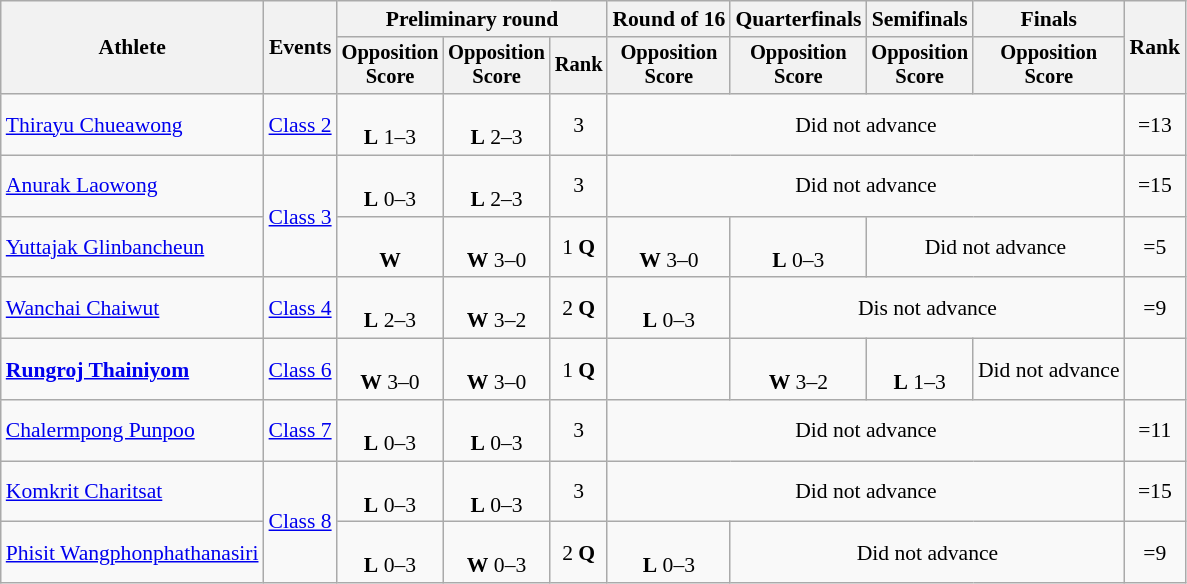<table class=wikitable style=font-size:90%>
<tr>
<th rowspan="2">Athlete</th>
<th rowspan="2">Events</th>
<th colspan="3">Preliminary round</th>
<th>Round of 16</th>
<th>Quarterfinals</th>
<th>Semifinals</th>
<th>Finals</th>
<th rowspan="2">Rank</th>
</tr>
<tr style=font-size:95%>
<th>Opposition<br>Score</th>
<th>Opposition<br>Score</th>
<th>Rank</th>
<th>Opposition<br>Score</th>
<th>Opposition<br>Score</th>
<th>Opposition<br>Score</th>
<th>Opposition<br>Score</th>
</tr>
<tr align=center>
<td align=left><a href='#'>Thirayu Chueawong</a></td>
<td align=left><a href='#'>Class 2</a></td>
<td><br><strong>L</strong> 1–3</td>
<td><br><strong>L</strong> 2–3</td>
<td>3</td>
<td colspan=4>Did not advance</td>
<td>=13</td>
</tr>
<tr align=center>
<td align=left><a href='#'>Anurak Laowong</a></td>
<td rowspan="2" align=left><a href='#'>Class 3</a></td>
<td><br><strong>L</strong> 0–3</td>
<td><br><strong>L</strong> 2–3</td>
<td>3</td>
<td colspan=4>Did not advance</td>
<td>=15</td>
</tr>
<tr align=center>
<td align=left><a href='#'>Yuttajak Glinbancheun</a></td>
<td><br><strong>W</strong> </td>
<td><br><strong>W</strong> 3–0</td>
<td>1 <strong>Q</strong></td>
<td><br><strong>W</strong> 3–0</td>
<td><br><strong>L</strong> 0–3</td>
<td colspan=2>Did not advance</td>
<td>=5</td>
</tr>
<tr align=center>
<td align=left><a href='#'>Wanchai Chaiwut</a></td>
<td align=left><a href='#'>Class 4</a></td>
<td><br><strong>L</strong> 2–3</td>
<td><br><strong>W</strong> 3–2</td>
<td>2 <strong>Q</strong></td>
<td><br><strong>L</strong> 0–3</td>
<td colspan="3">Dis not advance</td>
<td>=9</td>
</tr>
<tr align=center>
<td align=left><strong><a href='#'>Rungroj Thainiyom</a></strong></td>
<td align=left><a href='#'>Class 6</a></td>
<td><br><strong>W</strong> 3–0</td>
<td><br><strong>W</strong> 3–0</td>
<td>1 <strong>Q</strong></td>
<td></td>
<td><br><strong>W</strong> 3–2</td>
<td><br><strong>L</strong> 1–3</td>
<td>Did not advance</td>
<td></td>
</tr>
<tr align=center>
<td align=left><a href='#'>Chalermpong Punpoo</a></td>
<td align=left><a href='#'>Class 7</a></td>
<td><br><strong>L</strong> 0–3</td>
<td><br><strong>L</strong> 0–3</td>
<td>3</td>
<td colspan=4>Did not advance</td>
<td>=11</td>
</tr>
<tr align=center>
<td align=left><a href='#'>Komkrit Charitsat</a></td>
<td rowspan="2" align=left><a href='#'>Class 8</a></td>
<td><br><strong>L</strong> 0–3</td>
<td><br><strong>L</strong> 0–3</td>
<td>3</td>
<td colspan=4>Did not advance</td>
<td>=15</td>
</tr>
<tr align=center>
<td align=left><a href='#'>Phisit Wangphonphathanasiri</a></td>
<td><br><strong>L</strong> 0–3</td>
<td><br><strong>W</strong> 0–3</td>
<td>2 <strong>Q</strong></td>
<td><br><strong>L</strong> 0–3</td>
<td colspan="3">Did not advance</td>
<td>=9</td>
</tr>
</table>
